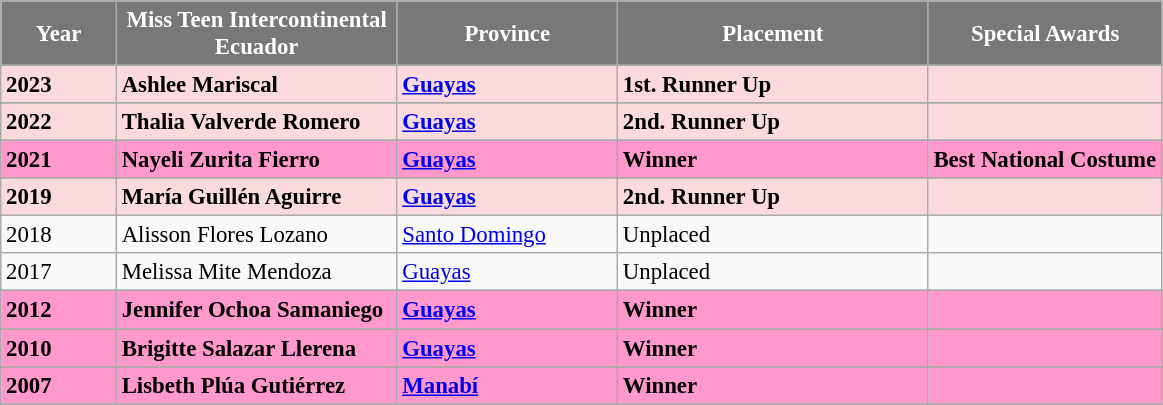<table class="wikitable sortable" style="font-size: 95%;">
<tr>
<th width="70" style="background-color:#787878;color:#FFFFFF;">Year</th>
<th width="180" style="background-color:#787878;color:#FFFFFF;">Miss Teen Intercontinental Ecuador</th>
<th width="140" style="background-color:#787878;color:#FFFFFF;">Province</th>
<th width="200" style="background-color:#787878;color:#FFFFFF;">Placement</th>
<th width="149" style="background-color:#787878;color:#FFFFFF;">Special Awards</th>
</tr>
<tr>
</tr>
<tr style="background-color:#FADADD; font-weight: bold">
<td>2023</td>
<td>Ashlee Mariscal</td>
<td> <a href='#'>Guayas</a></td>
<td>1st. Runner Up</td>
<td></td>
</tr>
<tr>
</tr>
<tr style="background-color:#FADADD; font-weight: bold">
<td>2022</td>
<td>Thalia Valverde Romero</td>
<td> <a href='#'>Guayas</a></td>
<td>2nd. Runner Up</td>
<td></td>
</tr>
<tr>
</tr>
<tr style="background-color:#FF99CC; font-weight: bold">
<td>2021</td>
<td>Nayeli Zurita Fierro</td>
<td> <a href='#'>Guayas</a></td>
<td>Winner</td>
<td>Best National Costume</td>
</tr>
<tr>
</tr>
<tr style="background-color:#FADADD; font-weight: bold">
<td>2019</td>
<td>María Guillén Aguirre</td>
<td> <a href='#'>Guayas</a></td>
<td>2nd. Runner Up</td>
<td></td>
</tr>
<tr>
<td>2018</td>
<td>Alisson Flores Lozano</td>
<td> <a href='#'>Santo Domingo</a></td>
<td>Unplaced</td>
<td></td>
</tr>
<tr>
<td>2017</td>
<td>Melissa Mite Mendoza</td>
<td> <a href='#'>Guayas</a></td>
<td>Unplaced</td>
<td></td>
</tr>
<tr>
</tr>
<tr style="background-color:#FF99CC; font-weight: bold">
<td>2012</td>
<td>Jennifer Ochoa Samaniego</td>
<td> <a href='#'>Guayas</a></td>
<td>Winner</td>
<td></td>
</tr>
<tr>
</tr>
<tr style="background-color:#FF99CC; font-weight: bold">
<td>2010</td>
<td>Brigitte Salazar Llerena</td>
<td> <a href='#'>Guayas</a></td>
<td>Winner</td>
<td></td>
</tr>
<tr>
</tr>
<tr style="background-color:#FF99CC; font-weight: bold">
<td>2007</td>
<td>Lisbeth Plúa Gutiérrez</td>
<td> <a href='#'>Manabí</a></td>
<td>Winner</td>
<td></td>
</tr>
<tr>
</tr>
</table>
